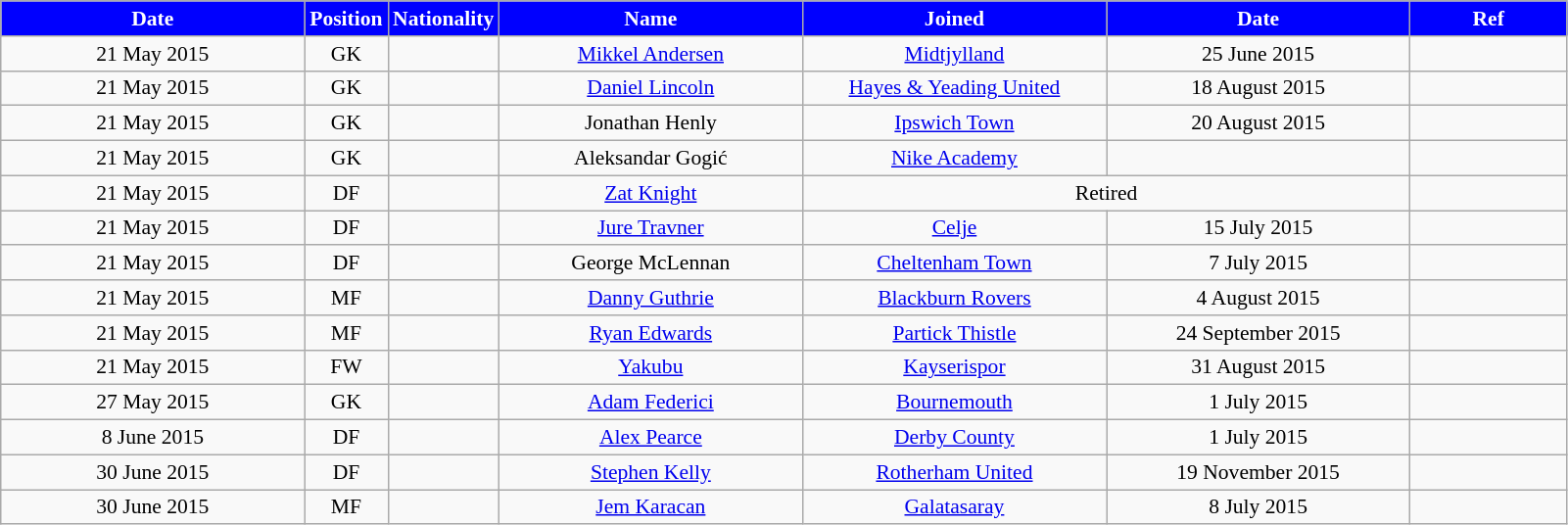<table class="wikitable" style="text-align:center; font-size:90%">
<tr>
<th style="background:#00f; color:white; width:200px;">Date</th>
<th style="background:#00f; color:white; width:50px;">Position</th>
<th style="background:#00f; color:white; width:50px;">Nationality</th>
<th style="background:#00f; color:white; width:200px;">Name</th>
<th style="background:#00f; color:white; width:200px;">Joined</th>
<th style="background:#00f; color:white; width:200px;">Date</th>
<th style="background:#00f; color:white; width:100px;">Ref</th>
</tr>
<tr>
<td>21 May 2015</td>
<td>GK</td>
<td></td>
<td><a href='#'>Mikkel Andersen</a></td>
<td><a href='#'>Midtjylland</a></td>
<td>25 June 2015</td>
<td></td>
</tr>
<tr>
<td>21 May 2015</td>
<td>GK</td>
<td></td>
<td><a href='#'>Daniel Lincoln</a></td>
<td><a href='#'>Hayes & Yeading United</a></td>
<td>18 August 2015</td>
<td></td>
</tr>
<tr>
<td>21 May 2015</td>
<td>GK</td>
<td></td>
<td>Jonathan Henly</td>
<td><a href='#'>Ipswich Town</a></td>
<td>20 August 2015</td>
<td></td>
</tr>
<tr>
<td>21 May 2015</td>
<td>GK</td>
<td></td>
<td>Aleksandar Gogić</td>
<td><a href='#'>Nike Academy</a></td>
<td></td>
<td></td>
</tr>
<tr>
<td>21 May 2015</td>
<td>DF</td>
<td></td>
<td><a href='#'>Zat Knight</a></td>
<td colspan="2">Retired</td>
<td></td>
</tr>
<tr>
<td>21 May 2015</td>
<td>DF</td>
<td></td>
<td><a href='#'>Jure Travner</a></td>
<td><a href='#'>Celje</a></td>
<td>15 July 2015</td>
<td></td>
</tr>
<tr>
<td>21 May 2015</td>
<td>DF</td>
<td></td>
<td>George McLennan</td>
<td><a href='#'>Cheltenham Town</a></td>
<td>7 July 2015</td>
<td></td>
</tr>
<tr>
<td>21 May 2015</td>
<td>MF</td>
<td></td>
<td><a href='#'>Danny Guthrie</a></td>
<td><a href='#'>Blackburn Rovers</a></td>
<td>4 August 2015</td>
<td></td>
</tr>
<tr>
<td>21 May 2015</td>
<td>MF</td>
<td></td>
<td><a href='#'>Ryan Edwards</a></td>
<td><a href='#'>Partick Thistle</a></td>
<td>24 September 2015</td>
<td></td>
</tr>
<tr>
<td>21 May 2015</td>
<td>FW</td>
<td></td>
<td><a href='#'>Yakubu</a></td>
<td><a href='#'>Kayserispor</a></td>
<td>31 August 2015</td>
<td></td>
</tr>
<tr>
<td>27 May 2015</td>
<td>GK</td>
<td></td>
<td><a href='#'>Adam Federici</a></td>
<td><a href='#'>Bournemouth</a></td>
<td>1 July 2015</td>
<td></td>
</tr>
<tr>
<td>8 June 2015</td>
<td>DF</td>
<td></td>
<td><a href='#'>Alex Pearce</a></td>
<td><a href='#'>Derby County</a></td>
<td>1 July 2015</td>
<td></td>
</tr>
<tr>
<td>30 June 2015</td>
<td>DF</td>
<td></td>
<td><a href='#'>Stephen Kelly</a></td>
<td><a href='#'>Rotherham United</a></td>
<td>19 November 2015</td>
<td></td>
</tr>
<tr>
<td>30 June 2015</td>
<td>MF</td>
<td></td>
<td><a href='#'>Jem Karacan</a></td>
<td><a href='#'>Galatasaray</a></td>
<td>8 July 2015</td>
<td></td>
</tr>
</table>
